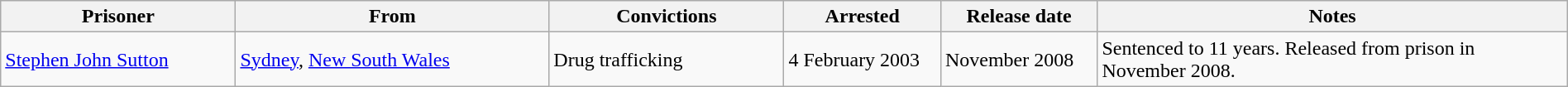<table class="wikitable" style="width:100%;">
<tr>
<th style="width:15%;">Prisoner</th>
<th style="width:20%;">From</th>
<th style="width:15%;">Convictions</th>
<th style="width:10%;">Arrested</th>
<th style="width:10%;">Release date</th>
<th style="width:30%;">Notes</th>
</tr>
<tr style="text-align:left;">
<td><a href='#'>Stephen John Sutton</a></td>
<td><a href='#'>Sydney</a>, <a href='#'>New South Wales</a></td>
<td>Drug trafficking</td>
<td>4 February 2003</td>
<td>November 2008</td>
<td>Sentenced to 11 years. Released from prison in November 2008.</td>
</tr>
</table>
